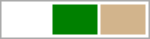<table style=" width: 100px; border: 1px solid #aaaaaa">
<tr>
<td style="background-color:white"> </td>
<td style="background-color:green"> </td>
<td style="background-color:tan"> </td>
</tr>
</table>
